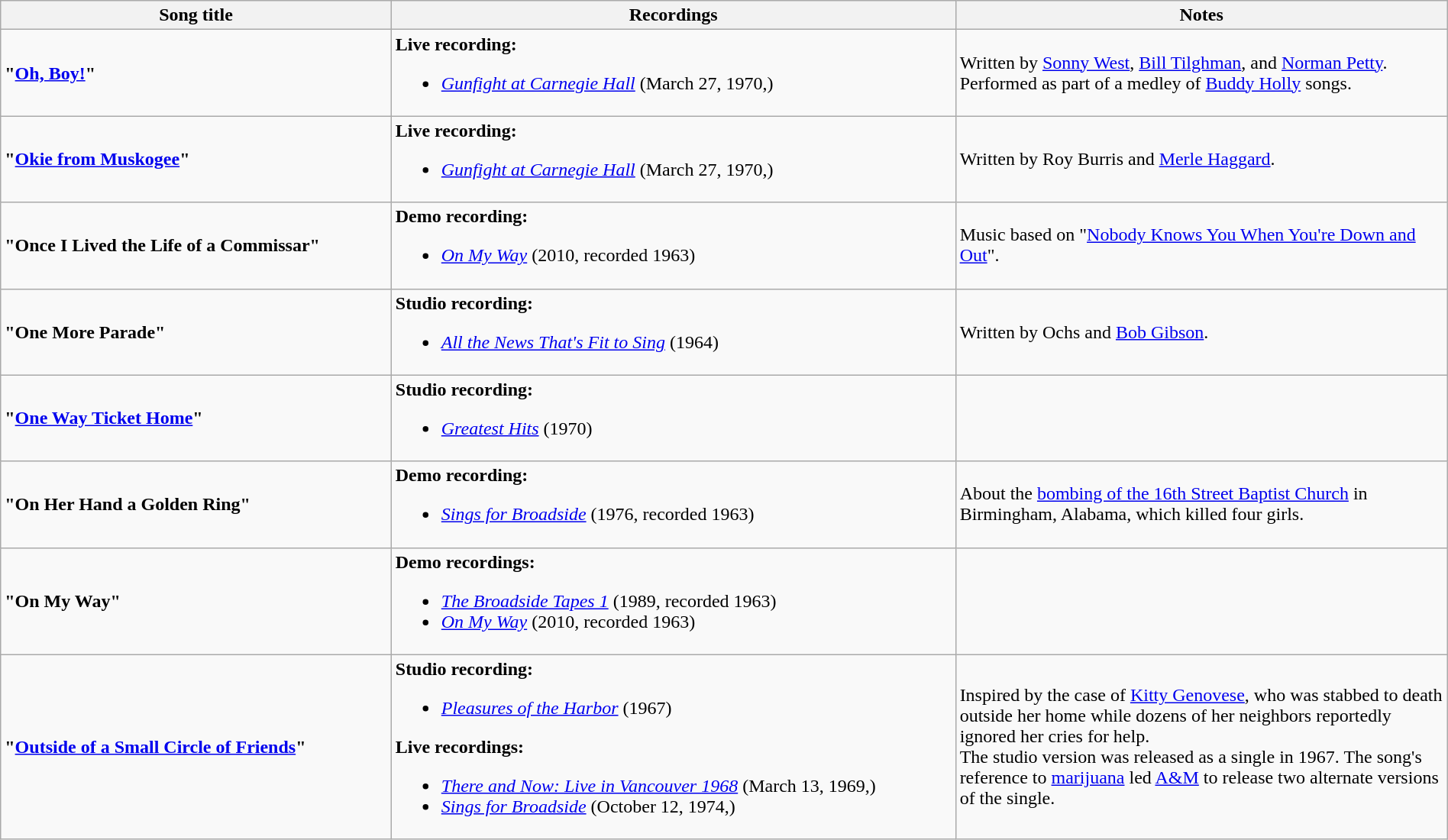<table class="wikitable" width="100%">
<tr>
<th width="27%">Song title</th>
<th width="39%">Recordings</th>
<th width="34%">Notes</th>
</tr>
<tr>
<td><strong>"<a href='#'>Oh, Boy!</a>"</strong></td>
<td><strong>Live recording:</strong><br><ul><li><em><a href='#'>Gunfight at Carnegie Hall</a></em> (March 27, 1970,)</li></ul></td>
<td>Written by <a href='#'>Sonny West</a>, <a href='#'>Bill Tilghman</a>, and <a href='#'>Norman Petty</a>.<br>Performed as part of a medley of <a href='#'>Buddy Holly</a> songs.</td>
</tr>
<tr>
<td><strong>"<a href='#'>Okie from Muskogee</a>"</strong></td>
<td><strong>Live recording:</strong><br><ul><li><em><a href='#'>Gunfight at Carnegie Hall</a></em> (March 27, 1970,)</li></ul></td>
<td>Written by Roy Burris and <a href='#'>Merle Haggard</a>.</td>
</tr>
<tr>
<td><strong>"Once I Lived the Life of a Commissar"</strong></td>
<td><strong>Demo recording:</strong><br><ul><li><em><a href='#'>On My Way</a></em> (2010, recorded 1963)</li></ul></td>
<td>Music based on "<a href='#'>Nobody Knows You When You're Down and Out</a>".</td>
</tr>
<tr>
<td><strong>"One More Parade"</strong></td>
<td><strong>Studio recording:</strong><br><ul><li><em><a href='#'>All the News That's Fit to Sing</a></em> (1964)</li></ul></td>
<td>Written by Ochs and <a href='#'>Bob Gibson</a>.</td>
</tr>
<tr>
<td><strong>"<a href='#'>One Way Ticket Home</a>"</strong></td>
<td><strong>Studio recording:</strong><br><ul><li><em><a href='#'>Greatest Hits</a></em> (1970)</li></ul></td>
<td></td>
</tr>
<tr>
<td><strong>"On Her Hand a Golden Ring"</strong></td>
<td><strong>Demo recording:</strong><br><ul><li><em><a href='#'>Sings for Broadside</a></em> (1976, recorded 1963)</li></ul></td>
<td>About the <a href='#'>bombing of the 16th Street Baptist Church</a> in Birmingham, Alabama, which killed four girls.</td>
</tr>
<tr>
<td><strong>"On My Way"</strong></td>
<td><strong>Demo recordings:</strong><br><ul><li><em><a href='#'>The Broadside Tapes 1</a></em> (1989, recorded 1963)</li><li><em><a href='#'>On My Way</a></em> (2010, recorded 1963)</li></ul></td>
<td></td>
</tr>
<tr>
<td><strong>"<a href='#'>Outside of a Small Circle of Friends</a>"</strong></td>
<td><strong>Studio recording:</strong><br><ul><li><em><a href='#'>Pleasures of the Harbor</a></em> (1967)</li></ul><strong>Live recordings:</strong><ul><li><em><a href='#'>There and Now: Live in Vancouver 1968</a></em> (March 13, 1969,)</li><li><em><a href='#'>Sings for Broadside</a></em> (October 12, 1974,)</li></ul></td>
<td>Inspired by the case of <a href='#'>Kitty Genovese</a>, who was stabbed to death outside her home while dozens of her neighbors reportedly ignored her cries for help.<br>The studio version was released as a single in 1967. The song's reference to <a href='#'>marijuana</a> led <a href='#'>A&M</a> to release two alternate versions of the single.</td>
</tr>
</table>
